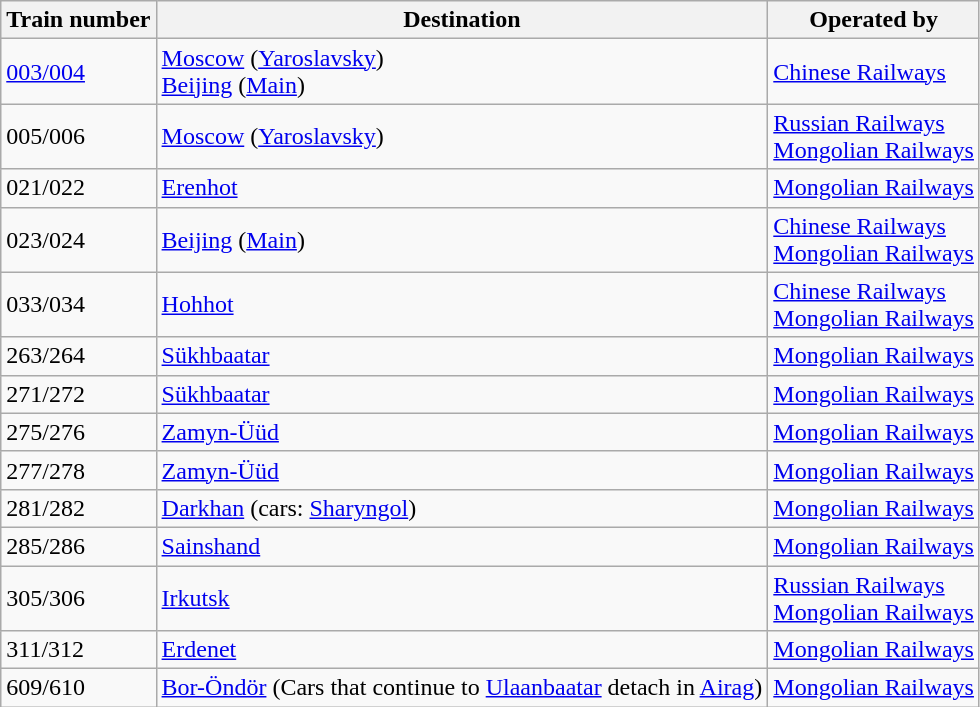<table class="wikitable">
<tr>
<th>Train number</th>
<th>Destination</th>
<th>Operated by</th>
</tr>
<tr>
<td><a href='#'>003/004</a></td>
<td> <a href='#'>Moscow</a> (<a href='#'>Yaroslavsky</a>)<br> <a href='#'>Beijing</a> (<a href='#'>Main</a>)</td>
<td> <a href='#'>Chinese Railways</a></td>
</tr>
<tr>
<td>005/006</td>
<td> <a href='#'>Moscow</a> (<a href='#'>Yaroslavsky</a>)</td>
<td> <a href='#'>Russian Railways</a><br> <a href='#'>Mongolian Railways</a></td>
</tr>
<tr>
<td>021/022</td>
<td> <a href='#'>Erenhot</a></td>
<td> <a href='#'>Mongolian Railways</a></td>
</tr>
<tr>
<td>023/024</td>
<td> <a href='#'>Beijing</a> (<a href='#'>Main</a>)</td>
<td> <a href='#'>Chinese Railways</a><br> <a href='#'>Mongolian Railways</a></td>
</tr>
<tr>
<td>033/034</td>
<td> <a href='#'>Hohhot</a></td>
<td> <a href='#'>Chinese Railways</a><br> <a href='#'>Mongolian Railways</a></td>
</tr>
<tr>
<td>263/264</td>
<td> <a href='#'>Sükhbaatar</a></td>
<td> <a href='#'>Mongolian Railways</a></td>
</tr>
<tr>
<td>271/272</td>
<td> <a href='#'>Sükhbaatar</a></td>
<td> <a href='#'>Mongolian Railways</a></td>
</tr>
<tr>
<td>275/276</td>
<td> <a href='#'>Zamyn-Üüd</a></td>
<td> <a href='#'>Mongolian Railways</a></td>
</tr>
<tr>
<td>277/278</td>
<td> <a href='#'>Zamyn-Üüd</a></td>
<td> <a href='#'>Mongolian Railways</a></td>
</tr>
<tr>
<td>281/282</td>
<td> <a href='#'>Darkhan</a> (cars:  <a href='#'>Sharyngol</a>)</td>
<td> <a href='#'>Mongolian Railways</a></td>
</tr>
<tr>
<td>285/286</td>
<td> <a href='#'>Sainshand</a></td>
<td> <a href='#'>Mongolian Railways</a></td>
</tr>
<tr>
<td>305/306</td>
<td> <a href='#'>Irkutsk</a></td>
<td> <a href='#'>Russian Railways</a><br> <a href='#'>Mongolian Railways</a></td>
</tr>
<tr>
<td>311/312</td>
<td> <a href='#'>Erdenet</a></td>
<td> <a href='#'>Mongolian Railways</a></td>
</tr>
<tr>
<td>609/610</td>
<td> <a href='#'>Bor-Öndör</a> (Cars that continue to <a href='#'>Ulaanbaatar</a> detach in <a href='#'>Airag</a>)</td>
<td> <a href='#'>Mongolian Railways</a></td>
</tr>
</table>
